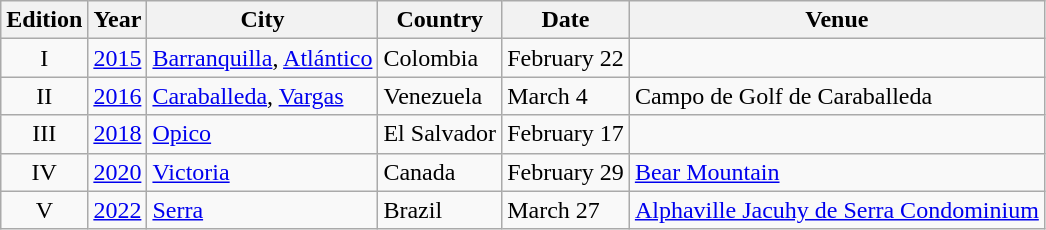<table class="wikitable" align="center">
<tr>
<th>Edition</th>
<th>Year</th>
<th>City</th>
<th>Country</th>
<th>Date</th>
<th>Venue</th>
</tr>
<tr>
<td align="center">I</td>
<td align="left"><a href='#'>2015</a></td>
<td align="left"><a href='#'>Barranquilla</a>, <a href='#'>Atlántico</a></td>
<td align=left>Colombia</td>
<td align="left">February 22</td>
<td align="left"></td>
</tr>
<tr>
<td align="center">II</td>
<td align="left"><a href='#'>2016</a></td>
<td align="left"><a href='#'>Caraballeda</a>, <a href='#'>Vargas</a></td>
<td align=left>Venezuela</td>
<td align="left">March 4</td>
<td align="left">Campo de Golf de Caraballeda</td>
</tr>
<tr>
<td align="center">III</td>
<td align="left"><a href='#'>2018</a></td>
<td align="left"><a href='#'>Opico</a></td>
<td align=left>El Salvador</td>
<td align="left">February 17</td>
<td align="left"></td>
</tr>
<tr>
<td align="center">IV</td>
<td align="left"><a href='#'>2020</a></td>
<td align="left"><a href='#'>Victoria</a></td>
<td align=left>Canada</td>
<td align="left">February 29</td>
<td align="left"><a href='#'>Bear Mountain</a></td>
</tr>
<tr>
<td align="center">V</td>
<td align="left"><a href='#'>2022</a></td>
<td align="left"><a href='#'>Serra</a></td>
<td align=left>Brazil</td>
<td align="left">March 27</td>
<td align="left"><a href='#'>Alphaville Jacuhy de Serra Condominium</a></td>
</tr>
</table>
